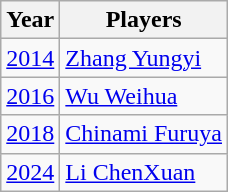<table class=wikitable>
<tr>
<th>Year</th>
<th>Players</th>
</tr>
<tr>
<td><a href='#'>2014</a></td>
<td> <a href='#'>Zhang Yungyi</a></td>
</tr>
<tr>
<td><a href='#'>2016</a></td>
<td> <a href='#'>Wu Weihua</a></td>
</tr>
<tr>
<td><a href='#'>2018</a></td>
<td> <a href='#'>Chinami Furuya</a></td>
</tr>
<tr>
<td><a href='#'>2024</a></td>
<td> <a href='#'>Li ChenXuan</a></td>
</tr>
</table>
